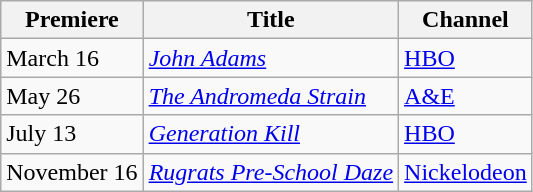<table class="wikitable sortable">
<tr>
<th>Premiere</th>
<th>Title</th>
<th>Channel</th>
</tr>
<tr>
<td>March 16</td>
<td><em><a href='#'>John Adams</a></em></td>
<td><a href='#'>HBO</a></td>
</tr>
<tr>
<td>May 26</td>
<td><em><a href='#'>The Andromeda Strain</a></em></td>
<td><a href='#'>A&E</a></td>
</tr>
<tr>
<td>July 13</td>
<td><em><a href='#'>Generation Kill</a></em></td>
<td><a href='#'>HBO</a></td>
</tr>
<tr>
<td>November 16</td>
<td><em><a href='#'>Rugrats Pre-School Daze</a></em></td>
<td><a href='#'>Nickelodeon</a></td>
</tr>
</table>
